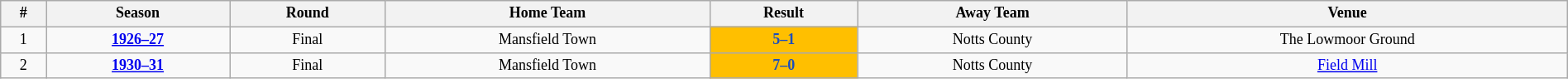<table class="wikitable" style="text-align: center; width: 100%; font-size: 12px">
<tr>
<th><strong>#</strong></th>
<th><strong>Season</strong></th>
<th><strong>Round</strong></th>
<th><strong>Home Team</strong></th>
<th><strong>Result</strong></th>
<th><strong>Away Team</strong></th>
<th><strong>Venue</strong></th>
</tr>
<tr>
<td>1</td>
<td><strong><a href='#'>1926–27</a></strong></td>
<td>Final</td>
<td>Mansfield Town</td>
<td style="background:#ffbf00; color:#1c4ebd"><strong>5–1</strong></td>
<td>Notts County</td>
<td>The Lowmoor Ground</td>
</tr>
<tr>
<td>2</td>
<td><strong><a href='#'>1930–31</a></strong></td>
<td>Final</td>
<td>Mansfield Town</td>
<td style="background:#ffbf00; color:#1c4ebd"><strong>7–0</strong></td>
<td>Notts County</td>
<td><a href='#'>Field Mill</a></td>
</tr>
</table>
